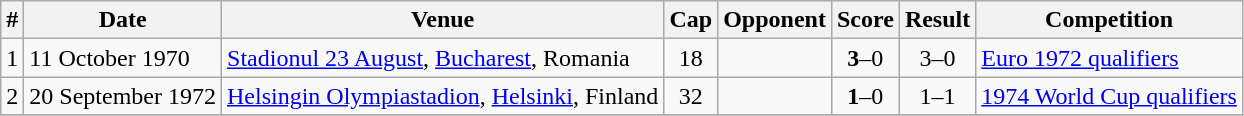<table class="wikitable sortable">
<tr>
<th>#</th>
<th>Date</th>
<th>Venue</th>
<th>Cap</th>
<th>Opponent</th>
<th>Score</th>
<th>Result</th>
<th>Competition</th>
</tr>
<tr>
<td>1</td>
<td>11 October 1970</td>
<td><a href='#'>Stadionul 23 August</a>, <a href='#'>Bucharest</a>, Romania</td>
<td align=center>18</td>
<td></td>
<td align=center><strong>3</strong>–0</td>
<td align=center>3–0</td>
<td><a href='#'>Euro 1972 qualifiers</a></td>
</tr>
<tr>
<td>2</td>
<td>20 September 1972</td>
<td><a href='#'>Helsingin Olympiastadion</a>, <a href='#'>Helsinki</a>, Finland</td>
<td align=center>32</td>
<td></td>
<td align=center><strong>1</strong>–0</td>
<td align=center>1–1</td>
<td><a href='#'>1974 World Cup qualifiers</a></td>
</tr>
<tr>
</tr>
</table>
